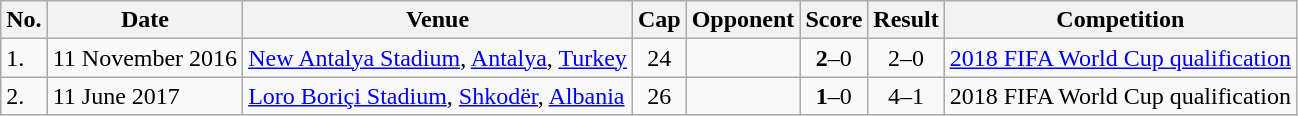<table class="wikitable sortable plainrowheaders">
<tr>
<th scope=col>No.</th>
<th scope=col data-sort-type=date>Date</th>
<th scope=col>Venue</th>
<th scope=col>Cap</th>
<th scope=col>Opponent</th>
<th scope=col>Score</th>
<th scope=col>Result</th>
<th scope=col>Competition</th>
</tr>
<tr>
<td>1.</td>
<td>11 November 2016</td>
<td><a href='#'>New Antalya Stadium</a>, <a href='#'>Antalya</a>, <a href='#'>Turkey</a></td>
<td align=center>24</td>
<td></td>
<td align=center><strong>2</strong>–0</td>
<td align=center>2–0</td>
<td><a href='#'>2018 FIFA World Cup qualification</a></td>
</tr>
<tr>
<td>2.</td>
<td>11 June 2017</td>
<td><a href='#'>Loro Boriçi Stadium</a>, <a href='#'>Shkodër</a>, <a href='#'>Albania</a></td>
<td align=center>26</td>
<td></td>
<td align=center><strong>1</strong>–0</td>
<td align=center>4–1</td>
<td>2018 FIFA World Cup qualification</td>
</tr>
</table>
